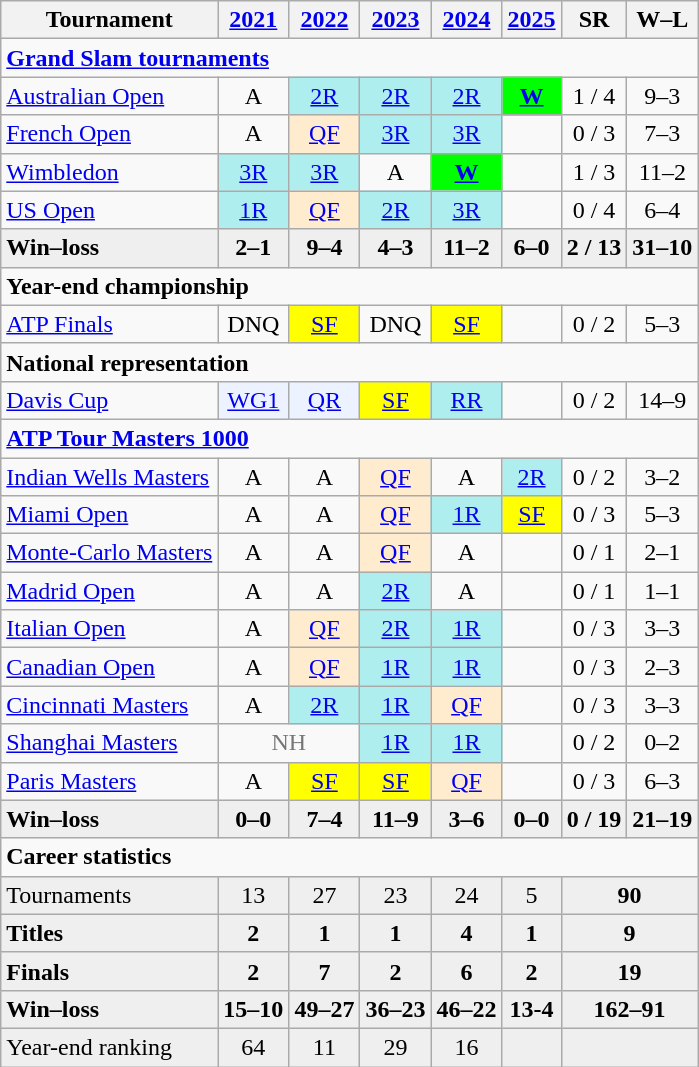<table class=wikitable style=text-align:center;>
<tr>
<th>Tournament</th>
<th><a href='#'>2021</a></th>
<th><a href='#'>2022</a></th>
<th><a href='#'>2023</a></th>
<th><a href='#'>2024</a></th>
<th><a href='#'>2025</a></th>
<th>SR</th>
<th>W–L</th>
</tr>
<tr>
<td colspan="8" align="left"><strong><a href='#'>Grand Slam tournaments</a></strong></td>
</tr>
<tr>
<td align=left><a href='#'>Australian Open</a></td>
<td>A</td>
<td bgcolor=afeeee><a href='#'>2R</a></td>
<td bgcolor=afeeee><a href='#'>2R</a></td>
<td bgcolor=afeeee><a href='#'>2R</a></td>
<td bgcolor=lime><a href='#'><strong>W</strong></a></td>
<td>1 / 4</td>
<td>9–3</td>
</tr>
<tr>
<td align=left><a href='#'>French Open</a></td>
<td>A</td>
<td bgcolor=ffebcd><a href='#'>QF</a></td>
<td bgcolor=afeeee><a href='#'>3R</a></td>
<td bgcolor=afeeee><a href='#'>3R</a></td>
<td></td>
<td>0 / 3</td>
<td>7–3</td>
</tr>
<tr>
<td align=left><a href='#'>Wimbledon</a></td>
<td bgcolor=afeeee><a href='#'>3R</a></td>
<td bgcolor=afeeee><a href='#'>3R</a></td>
<td>A</td>
<td bgcolor=lime><a href='#'><strong>W</strong></a></td>
<td></td>
<td>1 / 3</td>
<td>11–2</td>
</tr>
<tr>
<td align=left><a href='#'>US Open</a></td>
<td bgcolor=afeeee><a href='#'>1R</a></td>
<td bgcolor=ffebcd><a href='#'>QF</a></td>
<td bgcolor=afeeee><a href='#'>2R</a></td>
<td bgcolor=afeeee><a href='#'>3R</a></td>
<td></td>
<td>0 / 4</td>
<td>6–4</td>
</tr>
<tr style=font-weight:bold;background:#efefef>
<td align=left>Win–loss</td>
<td>2–1</td>
<td>9–4</td>
<td>4–3</td>
<td>11–2</td>
<td>6–0</td>
<td>2 / 13</td>
<td>31–10</td>
</tr>
<tr>
<td colspan="8" align="left"><strong>Year-end championship</strong></td>
</tr>
<tr>
<td align=left><a href='#'>ATP Finals</a></td>
<td>DNQ</td>
<td bgcolor=yellow><a href='#'>SF</a></td>
<td>DNQ</td>
<td bgcolor=yellow><a href='#'>SF</a></td>
<td></td>
<td>0 / 2</td>
<td>5–3</td>
</tr>
<tr>
<td colspan="8" align="left"><strong>National representation</strong></td>
</tr>
<tr>
<td style=text-align:left><a href='#'>Davis Cup</a></td>
<td bgcolor=ecf2ff><a href='#'>WG1</a></td>
<td bgcolor=ecf2ff><a href='#'>QR</a></td>
<td bgcolor=yellow><a href='#'>SF</a></td>
<td bgcolor=afeeee><a href='#'>RR</a></td>
<td></td>
<td>0 / 2</td>
<td>14–9</td>
</tr>
<tr>
<td colspan="8" align="left"><strong><a href='#'>ATP Tour Masters 1000</a></strong></td>
</tr>
<tr>
<td align=left><a href='#'>Indian Wells Masters</a></td>
<td>A</td>
<td>A</td>
<td bgcolor=ffebcd><a href='#'>QF</a></td>
<td>A</td>
<td bgcolor=afeeee><a href='#'>2R</a></td>
<td>0 / 2</td>
<td>3–2</td>
</tr>
<tr>
<td align=left><a href='#'>Miami Open</a></td>
<td>A</td>
<td>A</td>
<td bgcolor=ffebcd><a href='#'>QF</a></td>
<td bgcolor=afeeee><a href='#'>1R</a></td>
<td bgcolor= yellow><a href='#'>SF</a></td>
<td>0 / 3</td>
<td>5–3</td>
</tr>
<tr>
<td align=left><a href='#'>Monte-Carlo Masters</a></td>
<td>A</td>
<td>A</td>
<td bgcolor=ffebcd><a href='#'>QF</a></td>
<td>A</td>
<td></td>
<td>0 / 1</td>
<td>2–1</td>
</tr>
<tr>
<td align=left><a href='#'>Madrid Open</a></td>
<td>A</td>
<td>A</td>
<td bgcolor=afeeee><a href='#'>2R</a></td>
<td>A</td>
<td></td>
<td>0 / 1</td>
<td>1–1</td>
</tr>
<tr>
<td align=left><a href='#'>Italian Open</a></td>
<td>A</td>
<td bgcolor=ffebcd><a href='#'>QF</a></td>
<td bgcolor=afeeee><a href='#'>2R</a></td>
<td bgcolor=afeeee><a href='#'>1R</a></td>
<td></td>
<td>0 / 3</td>
<td>3–3</td>
</tr>
<tr>
<td align=left><a href='#'>Canadian Open</a></td>
<td>A</td>
<td bgcolor=ffebcd><a href='#'>QF</a></td>
<td bgcolor=afeeee><a href='#'>1R</a></td>
<td bgcolor=afeeee><a href='#'>1R</a></td>
<td></td>
<td>0 / 3</td>
<td>2–3</td>
</tr>
<tr>
<td align=left><a href='#'>Cincinnati Masters</a></td>
<td>A</td>
<td bgcolor=afeeee><a href='#'>2R</a></td>
<td bgcolor=afeeee><a href='#'>1R</a></td>
<td bgcolor=ffebcd><a href='#'>QF</a></td>
<td></td>
<td>0 / 3</td>
<td>3–3</td>
</tr>
<tr>
<td align=left><a href='#'>Shanghai Masters</a></td>
<td colspan=2 style=color:#767676>NH</td>
<td bgcolor=afeeee><a href='#'>1R</a></td>
<td bgcolor=afeeee><a href='#'>1R</a></td>
<td></td>
<td>0 / 2</td>
<td>0–2</td>
</tr>
<tr>
<td align=left><a href='#'>Paris Masters</a></td>
<td>A</td>
<td bgcolor= yellow><a href='#'>SF</a></td>
<td bgcolor= yellow><a href='#'>SF</a></td>
<td bgcolor=ffebcd><a href='#'>QF</a></td>
<td></td>
<td>0 / 3</td>
<td>6–3</td>
</tr>
<tr style=font-weight:bold;background:#efefef>
<td align=left>Win–loss</td>
<td>0–0</td>
<td>7–4</td>
<td>11–9</td>
<td>3–6</td>
<td>0–0</td>
<td>0 / 19</td>
<td>21–19</td>
</tr>
<tr>
<td colspan="8" align="left"><strong>Career statistics</strong></td>
</tr>
<tr bgcolor=efefef>
<td align=left>Tournaments</td>
<td>13</td>
<td>27</td>
<td>23</td>
<td>24</td>
<td>5</td>
<td colspan="2"><strong>90</strong></td>
</tr>
<tr style=font-weight:bold;background:#efefef>
<td style=text-align:left>Titles</td>
<td>2</td>
<td>1</td>
<td>1</td>
<td>4</td>
<td>1</td>
<td colspan=2>9</td>
</tr>
<tr style=font-weight:bold;background:#efefef>
<td style=text-align:left>Finals</td>
<td>2</td>
<td>7</td>
<td>2</td>
<td>6</td>
<td>2</td>
<td colspan=2>19</td>
</tr>
<tr style=font-weight:bold;background:#efefef>
<td align=left>Win–loss</td>
<td>15–10</td>
<td>49–27</td>
<td>36–23</td>
<td>46–22</td>
<td>13-4</td>
<td colspan="2">162–91</td>
</tr>
<tr bgcolor=efefef>
<td align=left>Year-end ranking</td>
<td>64</td>
<td>11</td>
<td>29</td>
<td>16</td>
<td></td>
<td colspan=2><strong></strong></td>
</tr>
</table>
